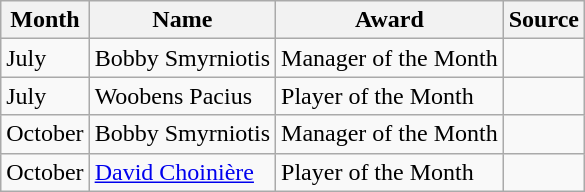<table class="wikitable">
<tr>
<th>Month</th>
<th>Name</th>
<th>Award</th>
<th>Source</th>
</tr>
<tr>
<td>July</td>
<td>Bobby Smyrniotis</td>
<td>Manager of the Month</td>
<td></td>
</tr>
<tr>
<td>July</td>
<td>Woobens Pacius</td>
<td>Player of the Month</td>
<td></td>
</tr>
<tr>
<td>October</td>
<td>Bobby Smyrniotis</td>
<td>Manager of the Month</td>
<td></td>
</tr>
<tr>
<td>October</td>
<td><a href='#'>David Choinière</a></td>
<td>Player of the Month</td>
<td></td>
</tr>
</table>
